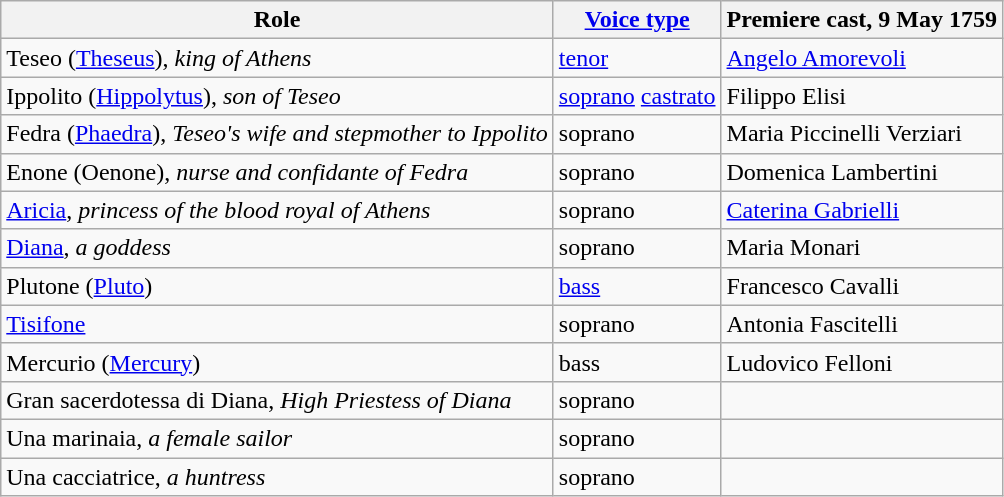<table class="wikitable">
<tr>
<th>Role</th>
<th><a href='#'>Voice type</a></th>
<th>Premiere cast, 9 May 1759</th>
</tr>
<tr>
<td>Teseo (<a href='#'>Theseus</a>), <em>king of Athens</em></td>
<td><a href='#'>tenor</a></td>
<td><a href='#'>Angelo Amorevoli</a></td>
</tr>
<tr>
<td>Ippolito (<a href='#'>Hippolytus</a>), <em>son of Teseo</em></td>
<td><a href='#'>soprano</a> <a href='#'>castrato</a></td>
<td>Filippo Elisi</td>
</tr>
<tr>
<td>Fedra (<a href='#'>Phaedra</a>), <em>Teseo's wife and stepmother to Ippolito</em></td>
<td>soprano</td>
<td>Maria Piccinelli Verziari</td>
</tr>
<tr>
<td>Enone (Oenone), <em>nurse and confidante of Fedra</em></td>
<td>soprano</td>
<td>Domenica Lambertini</td>
</tr>
<tr>
<td><a href='#'>Aricia</a>, <em>princess of the blood royal of Athens</em></td>
<td>soprano</td>
<td><a href='#'>Caterina Gabrielli</a></td>
</tr>
<tr>
<td><a href='#'>Diana</a>, <em>a goddess</em></td>
<td>soprano</td>
<td>Maria Monari</td>
</tr>
<tr>
<td>Plutone (<a href='#'>Pluto</a>)</td>
<td><a href='#'>bass</a></td>
<td>Francesco Cavalli</td>
</tr>
<tr>
<td><a href='#'>Tisifone</a></td>
<td>soprano</td>
<td>Antonia Fascitelli</td>
</tr>
<tr>
<td>Mercurio (<a href='#'>Mercury</a>)</td>
<td>bass</td>
<td>Ludovico Felloni</td>
</tr>
<tr>
<td>Gran sacerdotessa di Diana, <em>High Priestess of Diana</em></td>
<td>soprano</td>
<td></td>
</tr>
<tr>
<td>Una marinaia, <em>a female sailor</em></td>
<td>soprano</td>
<td></td>
</tr>
<tr>
<td>Una cacciatrice, <em>a huntress</em></td>
<td>soprano</td>
<td></td>
</tr>
</table>
